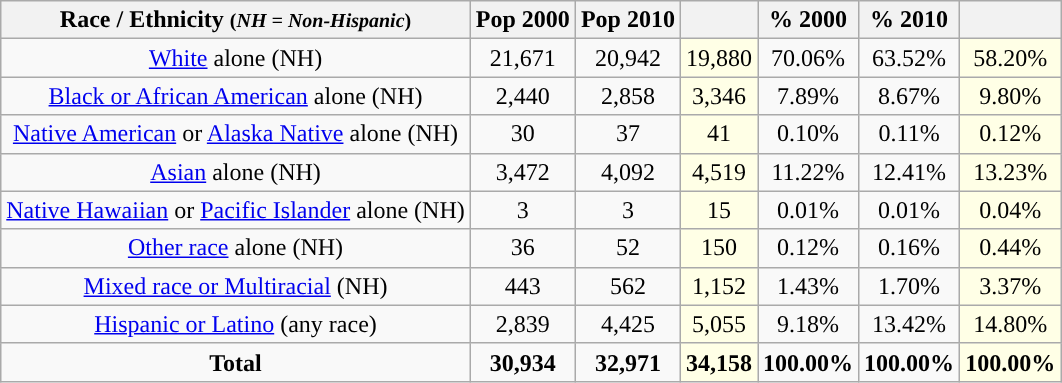<table class="wikitable" style="text-align:center;">
<tr>
<th>Race / Ethnicity <small>(<em>NH = Non-Hispanic</em>)</small></th>
<th>Pop 2000</th>
<th>Pop 2010</th>
<th></th>
<th>% 2000</th>
<th>% 2010</th>
<th></th>
</tr>
<tr>
<td><a href='#'>White</a> alone (NH)</td>
<td>21,671</td>
<td>20,942</td>
<td style='background: #ffffe6;'>19,880</td>
<td>70.06%</td>
<td>63.52%</td>
<td style='background: #ffffe6;'>58.20%</td>
</tr>
<tr>
<td><a href='#'>Black or African American</a> alone (NH)</td>
<td>2,440</td>
<td>2,858</td>
<td style='background: #ffffe6;'>3,346</td>
<td>7.89%</td>
<td>8.67%</td>
<td style='background: #ffffe6;'>9.80%</td>
</tr>
<tr>
<td><a href='#'>Native American</a> or <a href='#'>Alaska Native</a> alone (NH)</td>
<td>30</td>
<td>37</td>
<td style='background: #ffffe6;'>41</td>
<td>0.10%</td>
<td>0.11%</td>
<td style='background: #ffffe6;'>0.12%</td>
</tr>
<tr>
<td><a href='#'>Asian</a> alone (NH)</td>
<td>3,472</td>
<td>4,092</td>
<td style='background: #ffffe6;'>4,519</td>
<td>11.22%</td>
<td>12.41%</td>
<td style='background: #ffffe6;'>13.23%</td>
</tr>
<tr>
<td><a href='#'>Native Hawaiian</a> or <a href='#'>Pacific Islander</a> alone (NH)</td>
<td>3</td>
<td>3</td>
<td style='background: #ffffe6;'>15</td>
<td>0.01%</td>
<td>0.01%</td>
<td style='background: #ffffe6;'>0.04%</td>
</tr>
<tr>
<td><a href='#'>Other race</a> alone (NH)</td>
<td>36</td>
<td>52</td>
<td style='background: #ffffe6;'>150</td>
<td>0.12%</td>
<td>0.16%</td>
<td style='background: #ffffe6;'>0.44%</td>
</tr>
<tr>
<td><a href='#'>Mixed race or Multiracial</a> (NH)</td>
<td>443</td>
<td>562</td>
<td style='background: #ffffe6;'>1,152</td>
<td>1.43%</td>
<td>1.70%</td>
<td style='background: #ffffe6;'>3.37%</td>
</tr>
<tr>
<td><a href='#'>Hispanic or Latino</a> (any race)</td>
<td>2,839</td>
<td>4,425</td>
<td style='background: #ffffe6;'>5,055</td>
<td>9.18%</td>
<td>13.42%</td>
<td style='background: #ffffe6;'>14.80%</td>
</tr>
<tr>
<td><strong>Total</strong></td>
<td><strong>30,934</strong></td>
<td><strong>32,971</strong></td>
<td style='background: #ffffe6;'><strong>34,158</strong></td>
<td><strong>100.00%</strong></td>
<td><strong>100.00%</strong></td>
<td style='background: #ffffe6;'><strong>100.00%</strong></td>
</tr>
</table>
